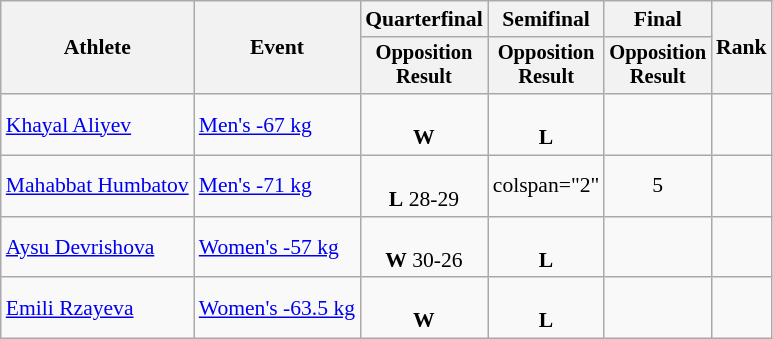<table class="wikitable" style="text-align:center; font-size:90%">
<tr>
<th rowspan="2">Athlete</th>
<th rowspan="2">Event</th>
<th>Quarterfinal</th>
<th>Semifinal</th>
<th>Final</th>
<th rowspan="2">Rank</th>
</tr>
<tr style="font-size:95%">
<th>Opposition<br>Result</th>
<th>Opposition<br>Result</th>
<th>Opposition<br>Result</th>
</tr>
<tr>
<td align="left"><a href='#'>Khayal Aliyev</a></td>
<td align="left"><a href='#'>Men's -67 kg</a></td>
<td><br><strong>W</strong> </td>
<td><br><strong>L</strong> </td>
<td></td>
<td></td>
</tr>
<tr>
<td align="left"><a href='#'>Mahabbat Humbatov</a></td>
<td align="left"><a href='#'>Men's -71 kg</a></td>
<td><br><strong>L</strong> 28-29</td>
<td>colspan="2" </td>
<td>5</td>
</tr>
<tr>
<td align="left"><a href='#'>Aysu Devrishova</a></td>
<td align="left"><a href='#'>Women's -57 kg</a></td>
<td><br><strong>W</strong> 30-26</td>
<td><br><strong>L</strong></td>
<td></td>
<td></td>
</tr>
<tr>
<td align="left"><a href='#'>Emili Rzayeva</a></td>
<td align="left"><a href='#'>Women's -63.5 kg</a></td>
<td><br><strong>W</strong> </td>
<td><br><strong>L</strong> </td>
<td></td>
<td></td>
</tr>
</table>
